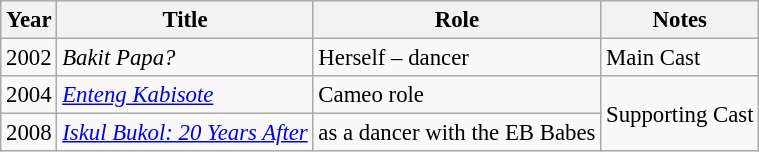<table class="wikitable" style="font-size: 95%;">
<tr>
<th>Year</th>
<th>Title</th>
<th>Role</th>
<th>Notes</th>
</tr>
<tr>
<td>2002</td>
<td><em>Bakit Papa?</em></td>
<td>Herself – dancer</td>
<td>Main Cast</td>
</tr>
<tr>
<td>2004</td>
<td><a href='#'><em>Enteng Kabisote</em></a></td>
<td>Cameo role</td>
<td rowspan="2">Supporting Cast</td>
</tr>
<tr>
<td>2008</td>
<td><a href='#'><em>Iskul Bukol: 20 Years After</em></a></td>
<td>as a dancer with the EB Babes</td>
</tr>
</table>
